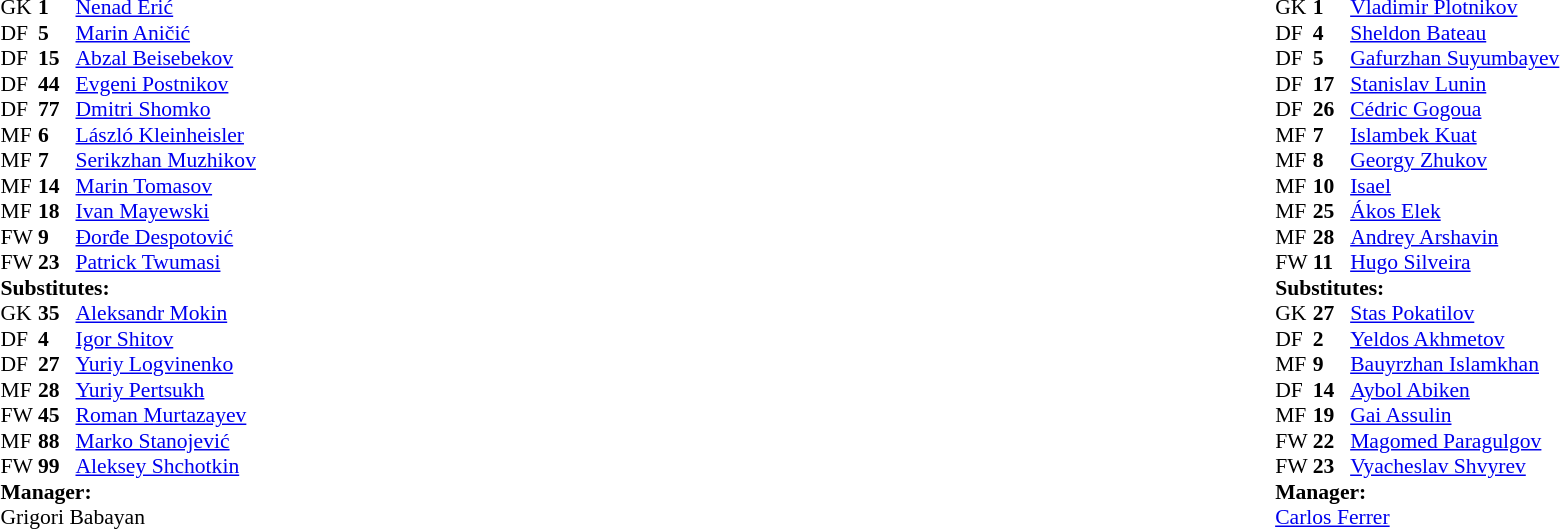<table width="100%">
<tr>
<td valign="top" width="50%"><br><table style="font-size: 90%" cellspacing="0" cellpadding="0">
<tr>
<td colspan=4></td>
</tr>
<tr>
<th width="25"></th>
<th width="25"></th>
</tr>
<tr>
<td>GK</td>
<td><strong>1</strong></td>
<td> <a href='#'>Nenad Erić</a></td>
</tr>
<tr>
<td>DF</td>
<td><strong>5</strong></td>
<td> <a href='#'>Marin Aničić</a></td>
</tr>
<tr>
<td>DF</td>
<td><strong>15</strong></td>
<td> <a href='#'>Abzal Beisebekov</a></td>
</tr>
<tr>
<td>DF</td>
<td><strong>44</strong></td>
<td> <a href='#'>Evgeni Postnikov</a></td>
</tr>
<tr>
<td>DF</td>
<td><strong>77</strong></td>
<td> <a href='#'>Dmitri Shomko</a></td>
</tr>
<tr>
<td>MF</td>
<td><strong>6</strong></td>
<td> <a href='#'>László Kleinheisler</a></td>
<td></td>
<td></td>
</tr>
<tr>
<td>MF</td>
<td><strong>7</strong></td>
<td> <a href='#'>Serikzhan Muzhikov</a></td>
<td></td>
<td></td>
</tr>
<tr>
<td>MF</td>
<td><strong>14</strong></td>
<td> <a href='#'>Marin Tomasov</a></td>
</tr>
<tr>
<td>MF</td>
<td><strong>18</strong></td>
<td> <a href='#'>Ivan Mayewski</a></td>
</tr>
<tr>
<td>FW</td>
<td><strong>9</strong></td>
<td> <a href='#'>Đorđe Despotović</a></td>
<td></td>
<td></td>
</tr>
<tr>
<td>FW</td>
<td><strong>23</strong></td>
<td> <a href='#'>Patrick Twumasi</a></td>
</tr>
<tr>
<td colspan=3><strong>Substitutes:</strong></td>
</tr>
<tr>
<td>GK</td>
<td><strong>35</strong></td>
<td> <a href='#'>Aleksandr Mokin</a></td>
</tr>
<tr>
<td>DF</td>
<td><strong>4</strong></td>
<td> <a href='#'>Igor Shitov</a></td>
</tr>
<tr>
<td>DF</td>
<td><strong>27</strong></td>
<td> <a href='#'>Yuriy Logvinenko</a></td>
</tr>
<tr>
<td>MF</td>
<td><strong>28</strong></td>
<td> <a href='#'>Yuriy Pertsukh</a></td>
<td></td>
<td></td>
</tr>
<tr>
<td>FW</td>
<td><strong>45</strong></td>
<td> <a href='#'>Roman Murtazayev</a></td>
</tr>
<tr>
<td>MF</td>
<td><strong>88</strong></td>
<td> <a href='#'>Marko Stanojević</a></td>
<td></td>
<td></td>
</tr>
<tr>
<td>FW</td>
<td><strong>99</strong></td>
<td> <a href='#'>Aleksey Shchotkin</a></td>
<td></td>
<td></td>
</tr>
<tr>
<td colspan=3><strong>Manager:</strong></td>
</tr>
<tr>
<td colspan=3> Grigori Babayan</td>
</tr>
</table>
</td>
<td valign="top" width="50%"><br><table style="font-size: 90%" cellspacing="0" cellpadding="0" align="center">
<tr>
<td colspan=4></td>
</tr>
<tr>
<th width=25></th>
<th width=25></th>
</tr>
<tr>
<td>GK</td>
<td><strong>1</strong></td>
<td> <a href='#'>Vladimir Plotnikov</a></td>
</tr>
<tr>
<td>DF</td>
<td><strong>4</strong></td>
<td> <a href='#'>Sheldon Bateau</a></td>
</tr>
<tr>
<td>DF</td>
<td><strong>5</strong></td>
<td> <a href='#'>Gafurzhan Suyumbayev</a></td>
</tr>
<tr>
<td>DF</td>
<td><strong>17</strong></td>
<td> <a href='#'>Stanislav Lunin</a></td>
</tr>
<tr>
<td>DF</td>
<td><strong>26</strong></td>
<td> <a href='#'>Cédric Gogoua</a></td>
<td></td>
</tr>
<tr>
<td>MF</td>
<td><strong>7</strong></td>
<td> <a href='#'>Islambek Kuat</a></td>
<td></td>
<td></td>
</tr>
<tr>
<td>MF</td>
<td><strong>8</strong></td>
<td> <a href='#'>Georgy Zhukov</a></td>
<td></td>
<td></td>
</tr>
<tr>
<td>MF</td>
<td><strong>10</strong></td>
<td> <a href='#'>Isael</a></td>
</tr>
<tr>
<td>MF</td>
<td><strong>25</strong></td>
<td> <a href='#'>Ákos Elek</a></td>
</tr>
<tr>
<td>MF</td>
<td><strong>28</strong></td>
<td> <a href='#'>Andrey Arshavin</a></td>
<td></td>
<td></td>
</tr>
<tr>
<td>FW</td>
<td><strong>11</strong></td>
<td> <a href='#'>Hugo Silveira</a></td>
</tr>
<tr>
<td colspan=3><strong>Substitutes:</strong></td>
</tr>
<tr>
<td>GK</td>
<td><strong>27</strong></td>
<td> <a href='#'>Stas Pokatilov</a></td>
</tr>
<tr>
<td>DF</td>
<td><strong>2</strong></td>
<td> <a href='#'>Yeldos Akhmetov</a></td>
</tr>
<tr>
<td>MF</td>
<td><strong>9</strong></td>
<td> <a href='#'>Bauyrzhan Islamkhan</a></td>
<td></td>
<td></td>
</tr>
<tr>
<td>DF</td>
<td><strong>14</strong></td>
<td> <a href='#'>Aybol Abiken</a></td>
</tr>
<tr>
<td>MF</td>
<td><strong>19</strong></td>
<td> <a href='#'>Gai Assulin</a></td>
<td></td>
<td></td>
</tr>
<tr>
<td>FW</td>
<td><strong>22</strong></td>
<td> <a href='#'>Magomed Paragulgov</a></td>
<td></td>
<td></td>
</tr>
<tr>
<td>FW</td>
<td><strong>23</strong></td>
<td> <a href='#'>Vyacheslav Shvyrev</a></td>
</tr>
<tr>
<td colspan=3><strong>Manager:</strong></td>
</tr>
<tr>
<td colspan=3> <a href='#'>Carlos Ferrer</a></td>
</tr>
</table>
</td>
</tr>
</table>
